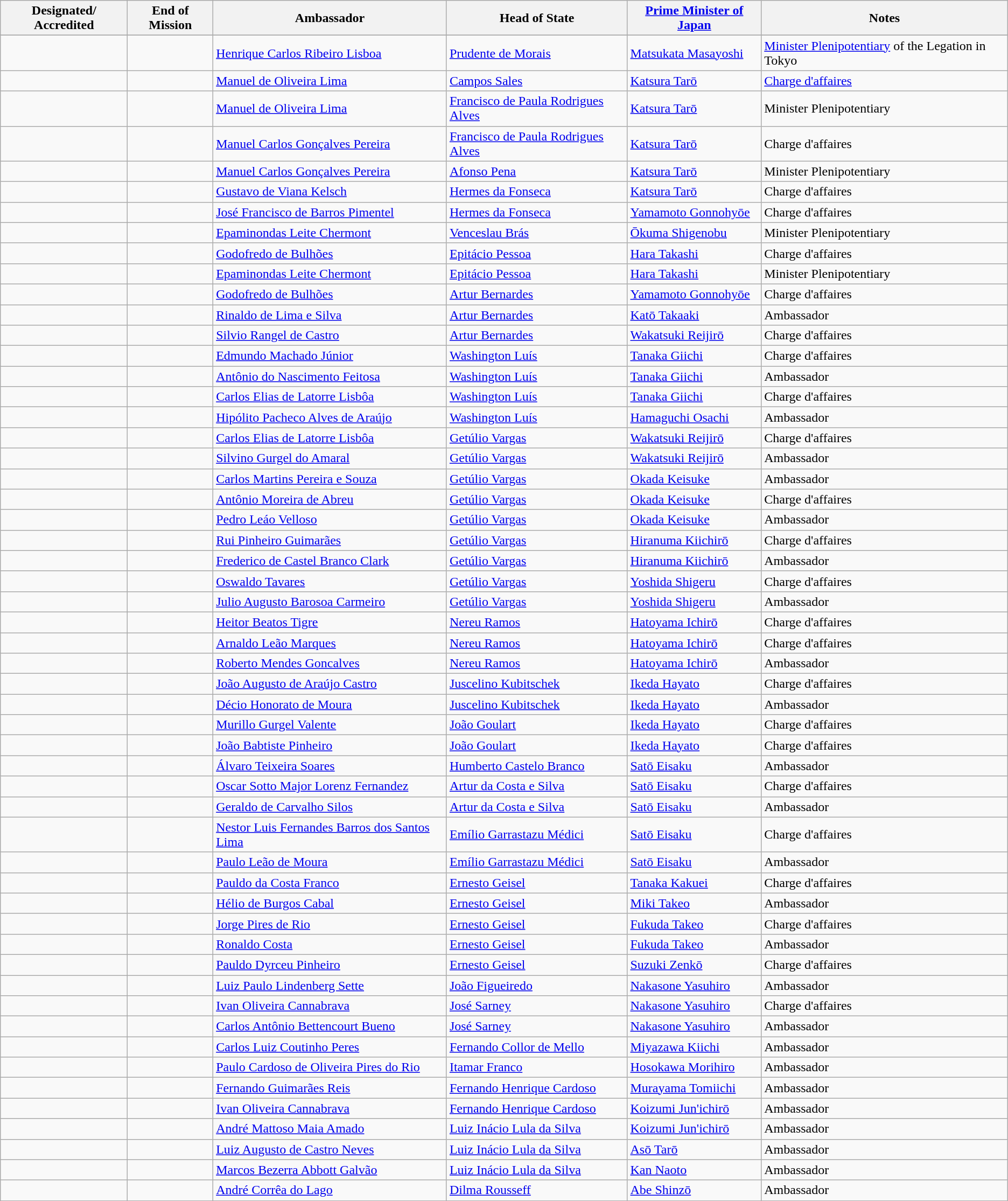<table class="wikitable sortable">
<tr>
<th>Designated/ Accredited</th>
<th>End of Mission</th>
<th>Ambassador</th>
<th>Head of State</th>
<th><a href='#'>Prime Minister of Japan</a></th>
<th>Notes</th>
</tr>
<tr>
</tr>
<tr>
<td></td>
<td></td>
<td><a href='#'>Henrique Carlos Ribeiro Lisboa</a></td>
<td><a href='#'>Prudente de Morais</a></td>
<td><a href='#'>Matsukata Masayoshi</a></td>
<td><a href='#'>Minister Plenipotentiary</a> of the Legation in Tokyo</td>
</tr>
<tr>
<td></td>
<td></td>
<td><a href='#'>Manuel de Oliveira Lima</a></td>
<td><a href='#'>Campos Sales</a></td>
<td><a href='#'>Katsura Tarō</a></td>
<td><a href='#'>Charge d'affaires</a></td>
</tr>
<tr>
<td></td>
<td></td>
<td><a href='#'>Manuel de Oliveira Lima</a></td>
<td><a href='#'>Francisco de Paula Rodrigues Alves</a></td>
<td><a href='#'>Katsura Tarō</a></td>
<td>Minister Plenipotentiary</td>
</tr>
<tr>
<td></td>
<td></td>
<td><a href='#'>Manuel Carlos Gonçalves Pereira</a></td>
<td><a href='#'>Francisco de Paula Rodrigues Alves</a></td>
<td><a href='#'>Katsura Tarō</a></td>
<td>Charge d'affaires</td>
</tr>
<tr>
<td></td>
<td></td>
<td><a href='#'>Manuel Carlos Gonçalves Pereira</a></td>
<td><a href='#'>Afonso Pena</a></td>
<td><a href='#'>Katsura Tarō</a></td>
<td>Minister Plenipotentiary</td>
</tr>
<tr>
<td></td>
<td></td>
<td><a href='#'>Gustavo de Viana Kelsch</a></td>
<td><a href='#'>Hermes da Fonseca</a></td>
<td><a href='#'>Katsura Tarō</a></td>
<td>Charge d'affaires</td>
</tr>
<tr>
<td></td>
<td></td>
<td><a href='#'>José Francisco de Barros Pimentel</a></td>
<td><a href='#'>Hermes da Fonseca</a></td>
<td><a href='#'>Yamamoto Gonnohyōe</a></td>
<td>Charge d'affaires</td>
</tr>
<tr>
<td></td>
<td></td>
<td><a href='#'>Epaminondas Leite Chermont</a></td>
<td><a href='#'>Venceslau Brás</a></td>
<td><a href='#'>Ōkuma Shigenobu</a></td>
<td>Minister Plenipotentiary</td>
</tr>
<tr>
<td></td>
<td></td>
<td><a href='#'>Godofredo de Bulhões</a></td>
<td><a href='#'>Epitácio Pessoa</a></td>
<td><a href='#'>Hara Takashi</a></td>
<td>Charge d'affaires</td>
</tr>
<tr>
<td></td>
<td></td>
<td><a href='#'>Epaminondas Leite Chermont</a></td>
<td><a href='#'>Epitácio Pessoa</a></td>
<td><a href='#'>Hara Takashi</a></td>
<td>Minister Plenipotentiary</td>
</tr>
<tr>
<td></td>
<td></td>
<td><a href='#'>Godofredo de Bulhões</a></td>
<td><a href='#'>Artur Bernardes</a></td>
<td><a href='#'>Yamamoto Gonnohyōe</a></td>
<td>Charge d'affaires</td>
</tr>
<tr>
<td></td>
<td></td>
<td><a href='#'>Rinaldo de Lima e Silva</a></td>
<td><a href='#'>Artur Bernardes</a></td>
<td><a href='#'>Katō Takaaki</a></td>
<td>Ambassador</td>
</tr>
<tr>
<td></td>
<td></td>
<td><a href='#'>Silvio Rangel de Castro</a></td>
<td><a href='#'>Artur Bernardes</a></td>
<td><a href='#'>Wakatsuki Reijirō</a></td>
<td>Charge d'affaires</td>
</tr>
<tr>
<td></td>
<td></td>
<td><a href='#'>Edmundo Machado Júnior</a></td>
<td><a href='#'>Washington Luís</a></td>
<td><a href='#'>Tanaka Giichi</a></td>
<td>Charge d'affaires</td>
</tr>
<tr>
<td></td>
<td></td>
<td><a href='#'>Antônio do Nascimento Feitosa</a></td>
<td><a href='#'>Washington Luís</a></td>
<td><a href='#'>Tanaka Giichi</a></td>
<td>Ambassador</td>
</tr>
<tr>
<td></td>
<td></td>
<td><a href='#'>Carlos Elias de Latorre Lisbôa</a></td>
<td><a href='#'>Washington Luís</a></td>
<td><a href='#'>Tanaka Giichi</a></td>
<td>Charge d'affaires</td>
</tr>
<tr>
<td></td>
<td></td>
<td><a href='#'>Hipólito Pacheco Alves de Araújo</a></td>
<td><a href='#'>Washington Luís</a></td>
<td><a href='#'>Hamaguchi Osachi</a></td>
<td>Ambassador</td>
</tr>
<tr>
<td></td>
<td></td>
<td><a href='#'>Carlos Elias de Latorre Lisbôa</a></td>
<td><a href='#'>Getúlio Vargas</a></td>
<td><a href='#'>Wakatsuki Reijirō</a></td>
<td>Charge d'affaires</td>
</tr>
<tr>
<td></td>
<td></td>
<td><a href='#'>Silvino Gurgel do Amaral</a></td>
<td><a href='#'>Getúlio Vargas</a></td>
<td><a href='#'>Wakatsuki Reijirō</a></td>
<td>Ambassador</td>
</tr>
<tr>
<td></td>
<td></td>
<td><a href='#'>Carlos Martins Pereira e Souza</a></td>
<td><a href='#'>Getúlio Vargas</a></td>
<td><a href='#'>Okada Keisuke</a></td>
<td>Ambassador</td>
</tr>
<tr>
<td></td>
<td></td>
<td><a href='#'>Antônio Moreira de Abreu</a></td>
<td><a href='#'>Getúlio Vargas</a></td>
<td><a href='#'>Okada Keisuke</a></td>
<td>Charge d'affaires</td>
</tr>
<tr>
<td></td>
<td></td>
<td><a href='#'>Pedro Leáo Velloso</a></td>
<td><a href='#'>Getúlio Vargas</a></td>
<td><a href='#'>Okada Keisuke</a></td>
<td>Ambassador</td>
</tr>
<tr>
<td></td>
<td></td>
<td><a href='#'>Rui Pinheiro Guimarães</a></td>
<td><a href='#'>Getúlio Vargas</a></td>
<td><a href='#'>Hiranuma Kiichirō</a></td>
<td>Charge d'affaires</td>
</tr>
<tr>
<td></td>
<td></td>
<td><a href='#'>Frederico de Castel Branco Clark</a></td>
<td><a href='#'>Getúlio Vargas</a></td>
<td><a href='#'>Hiranuma Kiichirō</a></td>
<td>Ambassador</td>
</tr>
<tr>
<td></td>
<td></td>
<td><a href='#'>Oswaldo Tavares</a></td>
<td><a href='#'>Getúlio Vargas</a></td>
<td><a href='#'>Yoshida Shigeru</a></td>
<td>Charge d'affaires</td>
</tr>
<tr>
<td></td>
<td></td>
<td><a href='#'>Julio Augusto Barosoa Carmeiro</a></td>
<td><a href='#'>Getúlio Vargas</a></td>
<td><a href='#'>Yoshida Shigeru</a></td>
<td>Ambassador</td>
</tr>
<tr>
<td></td>
<td></td>
<td><a href='#'>Heitor Beatos Tigre</a></td>
<td><a href='#'>Nereu Ramos</a></td>
<td><a href='#'>Hatoyama Ichirō</a></td>
<td>Charge d'affaires</td>
</tr>
<tr>
<td></td>
<td></td>
<td><a href='#'>Arnaldo Leão Marques</a></td>
<td><a href='#'>Nereu Ramos</a></td>
<td><a href='#'>Hatoyama Ichirō</a></td>
<td>Charge d'affaires</td>
</tr>
<tr>
<td></td>
<td></td>
<td><a href='#'>Roberto Mendes Goncalves</a></td>
<td><a href='#'>Nereu Ramos</a></td>
<td><a href='#'>Hatoyama Ichirō</a></td>
<td>Ambassador</td>
</tr>
<tr>
<td></td>
<td></td>
<td><a href='#'>João Augusto de Araújo Castro</a></td>
<td><a href='#'>Juscelino Kubitschek</a></td>
<td><a href='#'>Ikeda Hayato</a></td>
<td>Charge d'affaires</td>
</tr>
<tr>
<td></td>
<td></td>
<td><a href='#'>Décio Honorato de Moura</a></td>
<td><a href='#'>Juscelino Kubitschek</a></td>
<td><a href='#'>Ikeda Hayato</a></td>
<td>Ambassador</td>
</tr>
<tr>
<td></td>
<td></td>
<td><a href='#'>Murillo Gurgel Valente</a></td>
<td><a href='#'>João Goulart</a></td>
<td><a href='#'>Ikeda Hayato</a></td>
<td>Charge d'affaires</td>
</tr>
<tr>
<td></td>
<td></td>
<td><a href='#'>João Babtiste Pinheiro</a></td>
<td><a href='#'>João Goulart</a></td>
<td><a href='#'>Ikeda Hayato</a></td>
<td>Charge d'affaires</td>
</tr>
<tr>
<td></td>
<td></td>
<td><a href='#'>Álvaro Teixeira Soares</a></td>
<td><a href='#'>Humberto Castelo Branco</a></td>
<td><a href='#'>Satō Eisaku</a></td>
<td>Ambassador</td>
</tr>
<tr>
<td></td>
<td></td>
<td><a href='#'>Oscar Sotto Major Lorenz Fernandez</a></td>
<td><a href='#'>Artur da Costa e Silva</a></td>
<td><a href='#'>Satō Eisaku</a></td>
<td>Charge d'affaires</td>
</tr>
<tr>
<td></td>
<td></td>
<td><a href='#'>Geraldo de Carvalho Silos</a></td>
<td><a href='#'>Artur da Costa e Silva</a></td>
<td><a href='#'>Satō Eisaku</a></td>
<td>Ambassador</td>
</tr>
<tr>
<td></td>
<td></td>
<td><a href='#'>Nestor Luis Fernandes Barros dos Santos Lima</a></td>
<td><a href='#'>Emílio Garrastazu Médici</a></td>
<td><a href='#'>Satō Eisaku</a></td>
<td>Charge d'affaires</td>
</tr>
<tr>
<td></td>
<td></td>
<td><a href='#'>Paulo Leão de Moura</a></td>
<td><a href='#'>Emílio Garrastazu Médici</a></td>
<td><a href='#'>Satō Eisaku</a></td>
<td>Ambassador</td>
</tr>
<tr>
<td></td>
<td></td>
<td><a href='#'>Pauldo da Costa Franco</a></td>
<td><a href='#'>Ernesto Geisel</a></td>
<td><a href='#'>Tanaka Kakuei</a></td>
<td>Charge d'affaires</td>
</tr>
<tr>
<td></td>
<td></td>
<td><a href='#'>Hélio de Burgos Cabal</a></td>
<td><a href='#'>Ernesto Geisel</a></td>
<td><a href='#'>Miki Takeo</a></td>
<td>Ambassador</td>
</tr>
<tr>
<td></td>
<td></td>
<td><a href='#'>Jorge Pires de Rio</a></td>
<td><a href='#'>Ernesto Geisel</a></td>
<td><a href='#'>Fukuda Takeo</a></td>
<td>Charge d'affaires</td>
</tr>
<tr>
<td></td>
<td></td>
<td><a href='#'>Ronaldo Costa</a></td>
<td><a href='#'>Ernesto Geisel</a></td>
<td><a href='#'>Fukuda Takeo</a></td>
<td>Ambassador</td>
</tr>
<tr>
<td></td>
<td></td>
<td><a href='#'>Pauldo Dyrceu Pinheiro</a></td>
<td><a href='#'>Ernesto Geisel</a></td>
<td><a href='#'>Suzuki Zenkō</a></td>
<td>Charge d'affaires</td>
</tr>
<tr>
<td></td>
<td></td>
<td><a href='#'>Luiz Paulo Lindenberg Sette</a></td>
<td><a href='#'>João Figueiredo</a></td>
<td><a href='#'>Nakasone Yasuhiro</a></td>
<td>Ambassador</td>
</tr>
<tr>
<td></td>
<td></td>
<td><a href='#'>Ivan Oliveira Cannabrava</a></td>
<td><a href='#'>José Sarney</a></td>
<td><a href='#'>Nakasone Yasuhiro</a></td>
<td>Charge d'affaires</td>
</tr>
<tr>
<td></td>
<td></td>
<td><a href='#'>Carlos Antônio Bettencourt Bueno</a></td>
<td><a href='#'>José Sarney</a></td>
<td><a href='#'>Nakasone Yasuhiro</a></td>
<td>Ambassador</td>
</tr>
<tr>
<td></td>
<td></td>
<td><a href='#'>Carlos Luiz Coutinho Peres</a></td>
<td><a href='#'>Fernando Collor de Mello</a></td>
<td><a href='#'>Miyazawa Kiichi</a></td>
<td>Ambassador</td>
</tr>
<tr>
<td></td>
<td></td>
<td><a href='#'>Paulo Cardoso de Oliveira Pires do Rio</a></td>
<td><a href='#'>Itamar Franco</a></td>
<td><a href='#'>Hosokawa Morihiro</a></td>
<td>Ambassador</td>
</tr>
<tr>
<td></td>
<td></td>
<td><a href='#'>Fernando Guimarães Reis</a></td>
<td><a href='#'>Fernando Henrique Cardoso</a></td>
<td><a href='#'>Murayama Tomiichi</a></td>
<td>Ambassador</td>
</tr>
<tr>
<td></td>
<td></td>
<td><a href='#'>Ivan Oliveira Cannabrava</a></td>
<td><a href='#'>Fernando Henrique Cardoso</a></td>
<td><a href='#'>Koizumi Jun'ichirō</a></td>
<td>Ambassador</td>
</tr>
<tr>
<td></td>
<td></td>
<td><a href='#'>André Mattoso Maia Amado</a></td>
<td><a href='#'>Luiz Inácio Lula da Silva</a></td>
<td><a href='#'>Koizumi Jun'ichirō</a></td>
<td>Ambassador</td>
</tr>
<tr>
<td></td>
<td></td>
<td><a href='#'>Luiz Augusto de Castro Neves</a></td>
<td><a href='#'>Luiz Inácio Lula da Silva</a></td>
<td><a href='#'>Asō Tarō</a></td>
<td>Ambassador</td>
</tr>
<tr>
<td></td>
<td></td>
<td><a href='#'>Marcos Bezerra Abbott Galvão</a></td>
<td><a href='#'>Luiz Inácio Lula da Silva</a></td>
<td><a href='#'>Kan Naoto</a></td>
<td>Ambassador</td>
</tr>
<tr>
<td></td>
<td></td>
<td><a href='#'>André Corrêa do Lago</a></td>
<td><a href='#'>Dilma Rousseff</a></td>
<td><a href='#'>Abe Shinzō</a></td>
<td>Ambassador</td>
</tr>
<tr>
</tr>
</table>
